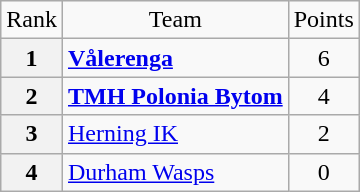<table class="wikitable" style="text-align: center;">
<tr>
<td>Rank</td>
<td>Team</td>
<td>Points</td>
</tr>
<tr>
<th>1</th>
<td style="text-align: left;"> <strong><a href='#'>Vålerenga</a></strong></td>
<td>6</td>
</tr>
<tr>
<th>2</th>
<td style="text-align: left;"> <strong><a href='#'>TMH Polonia Bytom</a></strong></td>
<td>4</td>
</tr>
<tr>
<th>3</th>
<td style="text-align: left;"> <a href='#'>Herning IK</a></td>
<td>2</td>
</tr>
<tr>
<th>4</th>
<td style="text-align: left;"> <a href='#'>Durham Wasps</a></td>
<td>0</td>
</tr>
</table>
